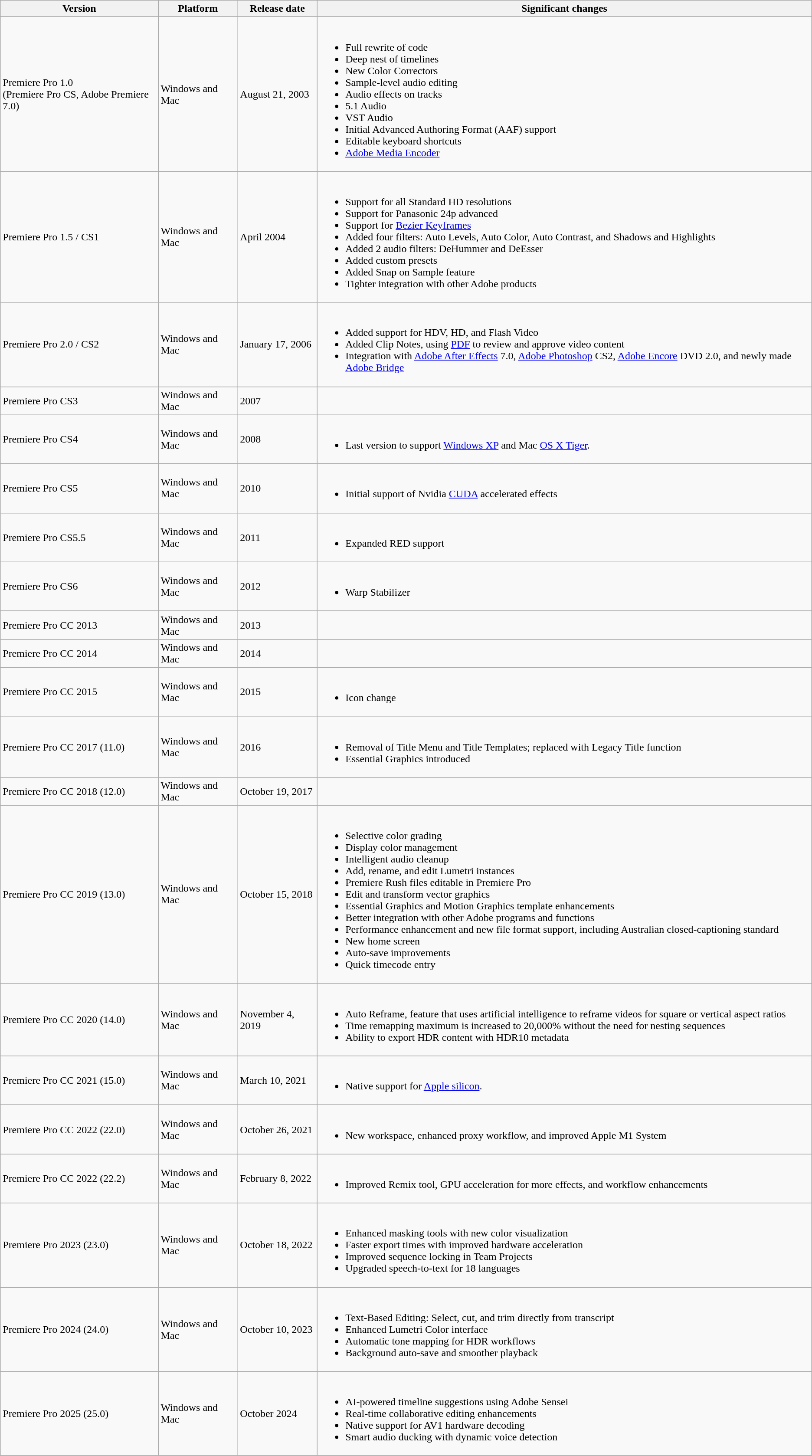<table class="wikitable">
<tr>
<th>Version</th>
<th>Platform</th>
<th>Release date</th>
<th>Significant changes</th>
</tr>
<tr>
<td>Premiere Pro 1.0<br>(Premiere Pro CS, Adobe Premiere 7.0)</td>
<td>Windows and Mac</td>
<td>August 21, 2003</td>
<td><br><ul><li>Full rewrite of code</li><li>Deep nest of timelines</li><li>New Color Correctors</li><li>Sample-level audio editing</li><li>Audio effects on tracks</li><li>5.1 Audio</li><li>VST Audio</li><li>Initial Advanced Authoring Format (AAF) support</li><li>Editable keyboard shortcuts</li><li><a href='#'>Adobe Media Encoder</a></li></ul></td>
</tr>
<tr>
<td>Premiere Pro 1.5 / CS1</td>
<td>Windows and Mac</td>
<td>April 2004</td>
<td><br><ul><li>Support for all Standard HD resolutions</li><li>Support for Panasonic 24p advanced</li><li>Support for <a href='#'>Bezier Keyframes</a></li><li>Added four filters: Auto Levels, Auto Color, Auto Contrast, and Shadows and Highlights</li><li>Added 2 audio filters: DeHummer and DeEsser</li><li>Added custom presets</li><li>Added Snap on Sample feature</li><li>Tighter integration with other Adobe products</li></ul></td>
</tr>
<tr>
<td>Premiere Pro 2.0 / CS2</td>
<td>Windows and Mac</td>
<td>January 17, 2006</td>
<td><br><ul><li>Added support for HDV, HD, and Flash Video</li><li>Added Clip Notes, using <a href='#'>PDF</a> to review and approve video content</li><li>Integration with <a href='#'>Adobe After Effects</a> 7.0, <a href='#'>Adobe Photoshop</a> CS2, <a href='#'>Adobe Encore</a> DVD 2.0, and newly made <a href='#'>Adobe Bridge</a></li></ul></td>
</tr>
<tr>
<td>Premiere Pro CS3</td>
<td>Windows and Mac</td>
<td>2007</td>
<td></td>
</tr>
<tr>
<td>Premiere Pro CS4</td>
<td>Windows and Mac</td>
<td>2008</td>
<td><br><ul><li>Last version to support <a href='#'>Windows XP</a> and Mac <a href='#'>OS X Tiger</a>.</li></ul></td>
</tr>
<tr>
<td>Premiere Pro CS5</td>
<td>Windows and Mac</td>
<td>2010</td>
<td><br><ul><li>Initial support of Nvidia <a href='#'>CUDA</a> accelerated effects</li></ul></td>
</tr>
<tr>
<td>Premiere Pro CS5.5</td>
<td>Windows and Mac</td>
<td>2011</td>
<td><br><ul><li>Expanded RED support</li></ul></td>
</tr>
<tr>
<td>Premiere Pro CS6</td>
<td>Windows and Mac</td>
<td>2012</td>
<td><br><ul><li>Warp Stabilizer</li></ul></td>
</tr>
<tr>
<td>Premiere Pro CC 2013</td>
<td>Windows and Mac</td>
<td>2013</td>
<td></td>
</tr>
<tr>
<td>Premiere Pro CC 2014</td>
<td>Windows and Mac</td>
<td>2014</td>
<td></td>
</tr>
<tr>
<td>Premiere Pro CC 2015</td>
<td>Windows and Mac</td>
<td>2015</td>
<td><br><ul><li>Icon change</li></ul></td>
</tr>
<tr>
<td>Premiere Pro CC 2017 (11.0)</td>
<td>Windows and Mac</td>
<td>2016</td>
<td><br><ul><li>Removal of Title Menu and Title Templates; replaced with Legacy Title function</li><li>Essential Graphics introduced</li></ul></td>
</tr>
<tr>
<td>Premiere Pro CC 2018 (12.0)</td>
<td>Windows and Mac</td>
<td>October 19, 2017<br></td>
<td></td>
</tr>
<tr>
<td>Premiere Pro CC 2019 (13.0)</td>
<td>Windows and Mac</td>
<td>October 15, 2018</td>
<td><br><ul><li>Selective color grading</li><li>Display color management</li><li>Intelligent audio cleanup</li><li>Add, rename, and edit Lumetri instances</li><li>Premiere Rush files editable in Premiere Pro</li><li>Edit and transform vector graphics</li><li>Essential Graphics and Motion Graphics template enhancements</li><li>Better integration with other Adobe programs and functions</li><li>Performance enhancement and new file format support, including Australian closed-captioning standard</li><li>New home screen</li><li>Auto-save improvements</li><li>Quick timecode entry</li></ul></td>
</tr>
<tr>
<td>Premiere Pro CC 2020 (14.0)</td>
<td>Windows and Mac</td>
<td>November 4, 2019</td>
<td><br><ul><li>Auto Reframe, feature that uses artificial intelligence to reframe videos for square or vertical aspect ratios</li><li>Time remapping maximum is increased to 20,000% without the need for nesting sequences</li><li>Ability to export HDR content with HDR10 metadata</li></ul></td>
</tr>
<tr>
<td>Premiere Pro CC 2021 (15.0)</td>
<td>Windows and Mac</td>
<td>March 10, 2021</td>
<td><br><ul><li>Native support for <a href='#'>Apple silicon</a>.</li></ul></td>
</tr>
<tr>
<td>Premiere Pro CC 2022 (22.0)</td>
<td>Windows and Mac</td>
<td>October 26, 2021</td>
<td><br><ul><li>New workspace, enhanced proxy workflow, and improved Apple M1 System</li></ul></td>
</tr>
<tr>
<td>Premiere Pro CC 2022 (22.2)</td>
<td>Windows and Mac</td>
<td>February 8, 2022</td>
<td><br><ul><li>Improved Remix tool, GPU acceleration for more effects, and workflow enhancements</li></ul></td>
</tr>
<tr>
<td>Premiere Pro 2023 (23.0)</td>
<td>Windows and Mac</td>
<td>October 18, 2022</td>
<td><br><ul><li>Enhanced masking tools with new color visualization</li><li>Faster export times with improved hardware acceleration</li><li>Improved sequence locking in Team Projects</li><li>Upgraded speech-to-text for 18 languages</li></ul></td>
</tr>
<tr>
<td>Premiere Pro 2024 (24.0)</td>
<td>Windows and Mac</td>
<td>October 10, 2023</td>
<td><br><ul><li>Text-Based Editing: Select, cut, and trim directly from transcript</li><li>Enhanced Lumetri Color interface</li><li>Automatic tone mapping for HDR workflows</li><li>Background auto-save and smoother playback</li></ul></td>
</tr>
<tr>
<td>Premiere Pro 2025 (25.0)</td>
<td>Windows and Mac</td>
<td>October 2024</td>
<td><br><ul><li>AI-powered timeline suggestions using Adobe Sensei</li><li>Real-time collaborative editing enhancements</li><li>Native support for AV1 hardware decoding</li><li>Smart audio ducking with dynamic voice detection</li></ul></td>
</tr>
</table>
